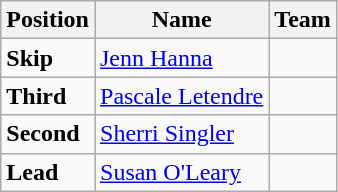<table class="wikitable">
<tr>
<th><strong>Position</strong></th>
<th><strong>Name</strong></th>
<th><strong>Team</strong></th>
</tr>
<tr>
<td><strong>Skip</strong></td>
<td><a href='#'>Jenn Hanna</a></td>
<td></td>
</tr>
<tr>
<td><strong>Third</strong></td>
<td><a href='#'>Pascale Letendre</a></td>
<td></td>
</tr>
<tr>
<td><strong>Second</strong></td>
<td><a href='#'>Sherri Singler</a></td>
<td></td>
</tr>
<tr>
<td><strong>Lead</strong></td>
<td><a href='#'>Susan O'Leary</a></td>
<td></td>
</tr>
</table>
